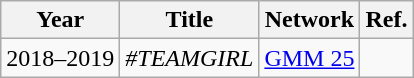<table class="wikitable sortable">
<tr>
<th scope="col">Year</th>
<th scope="col">Title</th>
<th scope="col">Network</th>
<th scope="col" class="unsortable">Ref.</th>
</tr>
<tr>
<td>2018–2019</td>
<td><em>#TEAMGIRL</em></td>
<td><a href='#'>GMM 25</a></td>
<td></td>
</tr>
</table>
